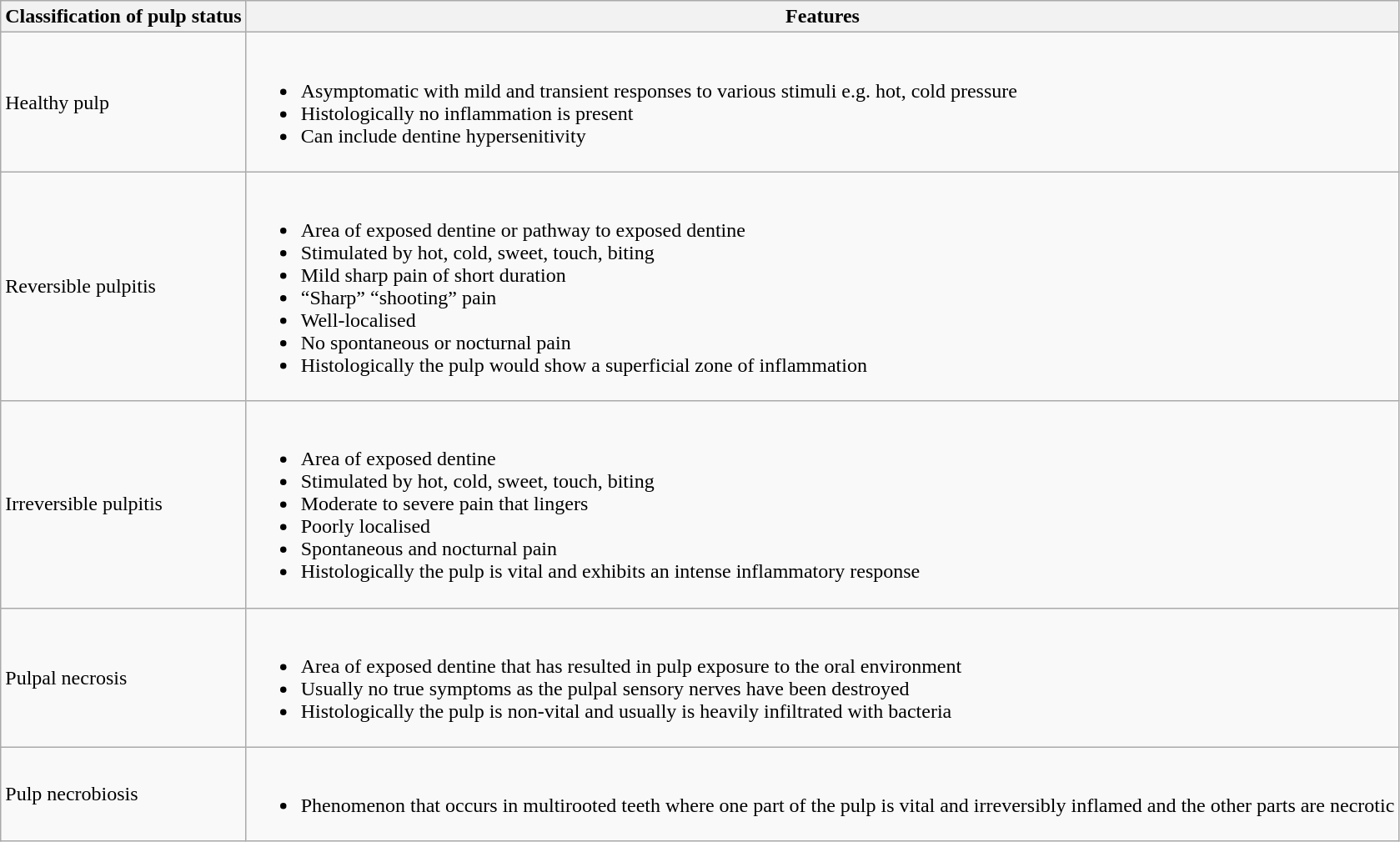<table class="wikitable">
<tr>
<th>Classification of pulp status</th>
<th>Features</th>
</tr>
<tr>
<td>Healthy pulp</td>
<td><br><ul><li>Asymptomatic with mild and transient responses to various stimuli e.g. hot, cold pressure</li><li>Histologically no inflammation is present</li><li>Can include dentine hypersenitivity</li></ul></td>
</tr>
<tr>
<td>Reversible pulpitis</td>
<td><br><ul><li>Area of exposed dentine or pathway to exposed dentine</li><li>Stimulated by hot, cold, sweet, touch, biting</li><li>Mild sharp pain of short duration</li><li>“Sharp” “shooting” pain</li><li>Well-localised</li><li>No spontaneous or nocturnal pain</li><li>Histologically the pulp would show a superficial zone of inflammation</li></ul></td>
</tr>
<tr>
<td>Irreversible pulpitis</td>
<td><br><ul><li>Area of exposed dentine</li><li>Stimulated by hot, cold, sweet, touch, biting</li><li>Moderate to severe pain that lingers</li><li>Poorly localised</li><li>Spontaneous and nocturnal pain</li><li>Histologically the pulp is vital and exhibits an intense inflammatory response</li></ul></td>
</tr>
<tr>
<td>Pulpal necrosis</td>
<td><br><ul><li>Area of exposed dentine that has resulted in pulp exposure to the oral environment</li><li>Usually no true symptoms as the pulpal sensory nerves have been destroyed</li><li>Histologically the pulp is non-vital and usually is heavily infiltrated with bacteria</li></ul></td>
</tr>
<tr>
<td>Pulp necrobiosis</td>
<td><br><ul><li>Phenomenon that occurs in multirooted teeth where one part of the pulp is vital and irreversibly inflamed and the other parts are necrotic</li></ul></td>
</tr>
</table>
